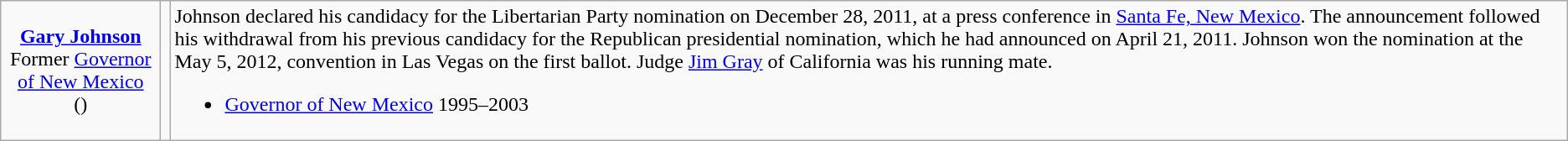<table class=wikitable>
<tr>
<td style="text-align:center; width:120px;"><strong><a href='#'>Gary Johnson</a></strong><br>Former <a href='#'>Governor of New Mexico</a><br>()</td>
<td></td>
<td>Johnson declared his candidacy for the Libertarian Party nomination on December 28, 2011, at a press conference in <a href='#'>Santa Fe, New Mexico</a>. The announcement followed his withdrawal from his previous candidacy for the Republican presidential nomination, which he had announced on April 21, 2011. Johnson won the nomination at the May 5, 2012, convention in Las Vegas on the first ballot. Judge <a href='#'>Jim Gray</a> of California was his running mate.<br><ul><li><a href='#'>Governor of New Mexico</a> 1995–2003</li></ul></td>
</tr>
</table>
